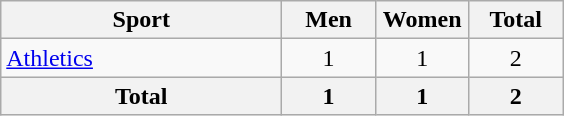<table class="wikitable sortable" style="text-align:center;">
<tr>
<th width=180>Sport</th>
<th width=55>Men</th>
<th width=55>Women</th>
<th width=55>Total</th>
</tr>
<tr>
<td align=left><a href='#'>Athletics</a></td>
<td>1</td>
<td>1</td>
<td>2</td>
</tr>
<tr>
<th>Total</th>
<th>1</th>
<th>1</th>
<th>2</th>
</tr>
</table>
